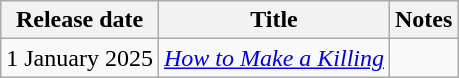<table class="wikitable sortable">
<tr>
<th scope="col">Release date</th>
<th>Title</th>
<th>Notes</th>
</tr>
<tr>
<td style="text-align:right;">1 January 2025</td>
<td><em><a href='#'>How to Make a Killing</a></td>
<td></td>
</tr>
</table>
